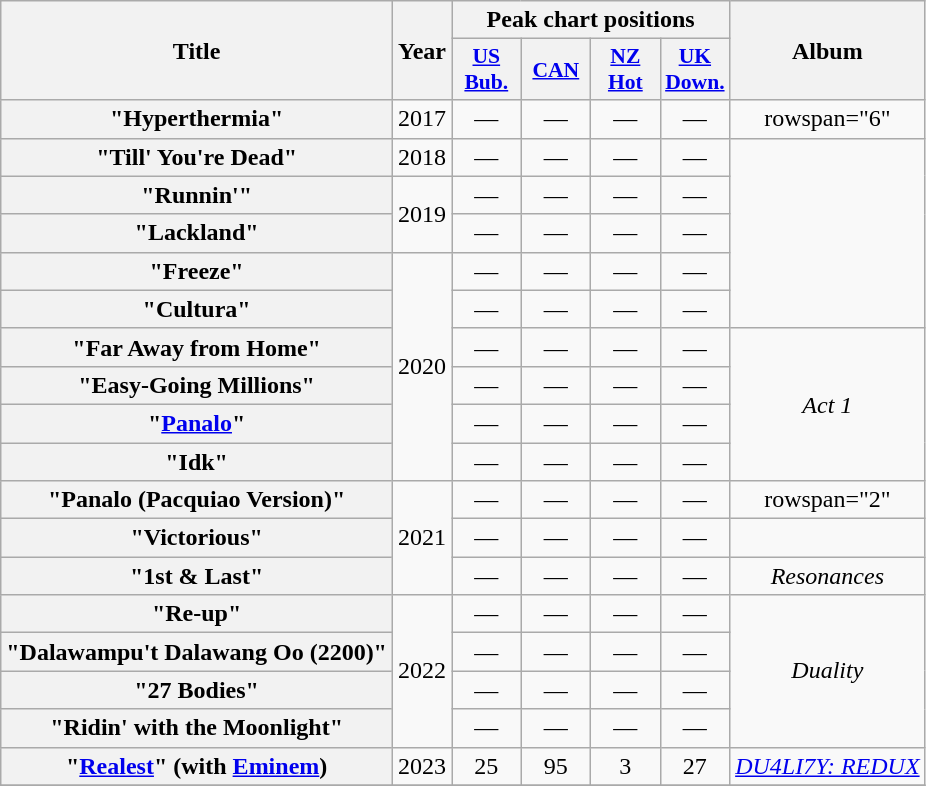<table class="wikitable plainrowheaders" style="text-align:center;">
<tr>
<th scope="col" rowspan="2">Title</th>
<th scope="col" rowspan="2">Year</th>
<th scope="col" colspan="4">Peak chart positions</th>
<th scope="col" rowspan="2">Album</th>
</tr>
<tr>
<th scope="col" style="width:2.75em;font-size:90%;"><a href='#'>US<br>Bub.</a><br></th>
<th scope="col" style="width:2.75em;font-size:90%;"><a href='#'>CAN</a><br></th>
<th scope="col" style="width:2.75em;font-size:90%;"><a href='#'>NZ<br>Hot</a><br></th>
<th scope="col" style="width:2.75em;font-size:90%;"><a href='#'>UK<br>Down.</a><br></th>
</tr>
<tr>
<th scope="row">"Hyperthermia"</th>
<td>2017</td>
<td>—</td>
<td>—</td>
<td>—</td>
<td>—</td>
<td>rowspan="6" </td>
</tr>
<tr>
<th scope="row">"Till' You're Dead"</th>
<td>2018</td>
<td>—</td>
<td>—</td>
<td>—</td>
<td>—</td>
</tr>
<tr>
<th scope="row">"Runnin'"</th>
<td rowspan="2">2019</td>
<td>—</td>
<td>—</td>
<td>—</td>
<td>—</td>
</tr>
<tr>
<th scope="row">"Lackland"</th>
<td>—</td>
<td>—</td>
<td>—</td>
<td>—</td>
</tr>
<tr>
<th scope="row">"Freeze"</th>
<td rowspan="6">2020</td>
<td>—</td>
<td>—</td>
<td>—</td>
<td>—</td>
</tr>
<tr>
<th scope="row">"Cultura"</th>
<td>—</td>
<td>—</td>
<td>—</td>
<td>—</td>
</tr>
<tr>
<th scope="row">"Far Away from Home"</th>
<td>—</td>
<td>—</td>
<td>—</td>
<td>—</td>
<td rowspan="4"><em>Act 1</em></td>
</tr>
<tr>
<th scope="row">"Easy-Going Millions"</th>
<td>—</td>
<td>—</td>
<td>—</td>
<td>—</td>
</tr>
<tr>
<th scope="row">"<a href='#'>Panalo</a>"</th>
<td>—</td>
<td>—</td>
<td>—</td>
<td>—</td>
</tr>
<tr>
<th scope="row">"Idk"</th>
<td>—</td>
<td>—</td>
<td>—</td>
<td>—</td>
</tr>
<tr>
<th scope="row">"Panalo (Pacquiao Version)"</th>
<td rowspan="3">2021</td>
<td>—</td>
<td>—</td>
<td>—</td>
<td>—</td>
<td>rowspan="2" </td>
</tr>
<tr>
<th scope="row">"Victorious"</th>
<td>—</td>
<td>—</td>
<td>—</td>
<td>—</td>
</tr>
<tr>
<th scope="row">"1st & Last"</th>
<td>—</td>
<td>—</td>
<td>—</td>
<td>—</td>
<td><em>Resonances</em></td>
</tr>
<tr>
<th scope="row">"Re-up"</th>
<td rowspan="4">2022</td>
<td>—</td>
<td>—</td>
<td>—</td>
<td>—</td>
<td rowspan="4"><em>Duality</em></td>
</tr>
<tr>
<th scope="row">"Dalawampu't Dalawang Oo (2200)"</th>
<td>—</td>
<td>—</td>
<td>—</td>
<td>—</td>
</tr>
<tr>
<th scope="row">"27 Bodies"</th>
<td>—</td>
<td>—</td>
<td>—</td>
<td>—</td>
</tr>
<tr>
<th scope="row">"Ridin' with the Moonlight"</th>
<td>—</td>
<td>—</td>
<td>—</td>
<td>—</td>
</tr>
<tr>
<th scope="row">"<a href='#'>Realest</a>" <span>(with <a href='#'>Eminem</a>)</span></th>
<td>2023</td>
<td>25</td>
<td>95</td>
<td>3</td>
<td>27</td>
<td><em><a href='#'>DU4LI7Y: REDUX</a></em></td>
</tr>
<tr>
</tr>
</table>
